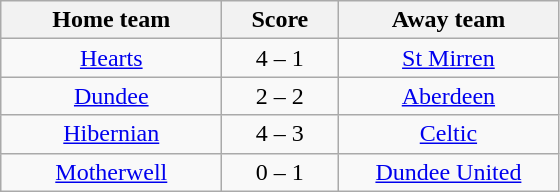<table class="wikitable" style="text-align: center">
<tr>
<th width=140>Home team</th>
<th width=70>Score</th>
<th width=140>Away team</th>
</tr>
<tr>
<td><a href='#'>Hearts</a></td>
<td>4 – 1</td>
<td><a href='#'>St Mirren</a></td>
</tr>
<tr>
<td><a href='#'>Dundee</a></td>
<td>2 – 2</td>
<td><a href='#'>Aberdeen</a></td>
</tr>
<tr>
<td><a href='#'>Hibernian</a></td>
<td>4 – 3</td>
<td><a href='#'>Celtic</a></td>
</tr>
<tr>
<td><a href='#'>Motherwell</a></td>
<td>0 – 1</td>
<td><a href='#'>Dundee United</a></td>
</tr>
</table>
